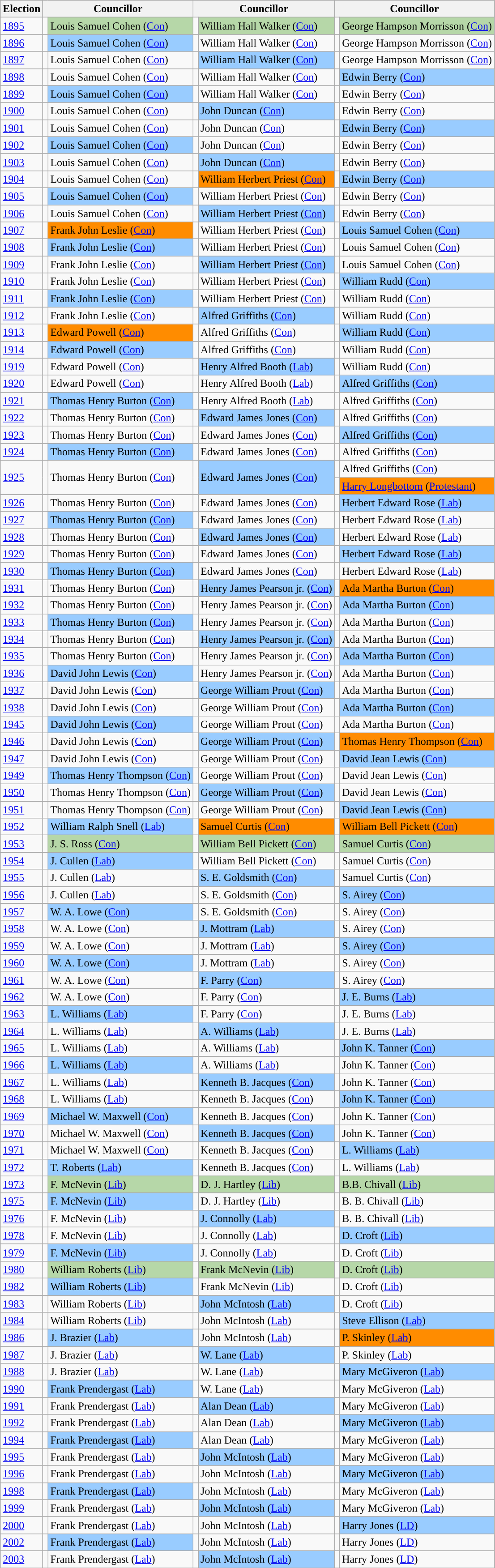<table class="wikitable">
<tr>
<th>Election</th>
<th colspan="2">Councillor</th>
<th colspan="2">Councillor</th>
<th colspan="2">Councillor</th>
</tr>
<tr>
<td><a href='#'>1895</a></td>
<td style="background-color: "></td>
<td bgcolor="#B6D7A8">Louis Samuel Cohen (<a href='#'>Con</a>)</td>
<td style="background-color: "></td>
<td bgcolor="#B6D7A8">William Hall Walker (<a href='#'>Con</a>)</td>
<td style="background-color: "></td>
<td bgcolor="#B6D7A8">George Hampson Morrisson (<a href='#'>Con</a>)</td>
</tr>
<tr>
<td><a href='#'>1896</a></td>
<td style="background-color: "></td>
<td bgcolor="#99CCFF">Louis Samuel Cohen (<a href='#'>Con</a>)</td>
<td style="background-color: "></td>
<td>William Hall Walker (<a href='#'>Con</a>)</td>
<td style="background-color: "></td>
<td>George Hampson Morrisson (<a href='#'>Con</a>)</td>
</tr>
<tr>
<td><a href='#'>1897</a></td>
<td style="background-color: "></td>
<td>Louis Samuel Cohen (<a href='#'>Con</a>)</td>
<td style="background-color: "></td>
<td bgcolor="#99CCFF">William Hall Walker (<a href='#'>Con</a>)</td>
<td style="background-color: "></td>
<td>George Hampson Morrisson (<a href='#'>Con</a>)</td>
</tr>
<tr>
<td><a href='#'>1898</a></td>
<td style="background-color: "></td>
<td>Louis Samuel Cohen (<a href='#'>Con</a>)</td>
<td style="background-color: "></td>
<td>William Hall Walker (<a href='#'>Con</a>)</td>
<td style="background-color: "></td>
<td bgcolor="#99CCFF">Edwin Berry (<a href='#'>Con</a>)</td>
</tr>
<tr>
<td><a href='#'>1899</a></td>
<td style="background-color: "></td>
<td bgcolor="#99CCFF">Louis Samuel Cohen (<a href='#'>Con</a>)</td>
<td style="background-color: "></td>
<td>William Hall Walker (<a href='#'>Con</a>)</td>
<td style="background-color: "></td>
<td>Edwin Berry (<a href='#'>Con</a>)</td>
</tr>
<tr>
<td><a href='#'>1900</a></td>
<td style="background-color: "></td>
<td>Louis Samuel Cohen (<a href='#'>Con</a>)</td>
<td style="background-color: "></td>
<td bgcolor="#99CCFF">John Duncan (<a href='#'>Con</a>)</td>
<td style="background-color: "></td>
<td>Edwin Berry (<a href='#'>Con</a>)</td>
</tr>
<tr>
<td><a href='#'>1901</a></td>
<td style="background-color: "></td>
<td>Louis Samuel Cohen (<a href='#'>Con</a>)</td>
<td style="background-color: "></td>
<td>John Duncan (<a href='#'>Con</a>)</td>
<td style="background-color: "></td>
<td bgcolor="#99CCFF">Edwin Berry (<a href='#'>Con</a>)</td>
</tr>
<tr>
<td><a href='#'>1902</a></td>
<td style="background-color: "></td>
<td bgcolor="#99CCFF">Louis Samuel Cohen (<a href='#'>Con</a>)</td>
<td style="background-color: "></td>
<td>John Duncan (<a href='#'>Con</a>)</td>
<td style="background-color: "></td>
<td>Edwin Berry (<a href='#'>Con</a>)</td>
</tr>
<tr>
<td><a href='#'>1903</a></td>
<td style="background-color: "></td>
<td>Louis Samuel Cohen (<a href='#'>Con</a>)</td>
<td style="background-color: "></td>
<td bgcolor="#99CCFF">John Duncan (<a href='#'>Con</a>)</td>
<td style="background-color: "></td>
<td>Edwin Berry (<a href='#'>Con</a>)</td>
</tr>
<tr>
<td><a href='#'>1904</a></td>
<td style="background-color: "></td>
<td>Louis Samuel Cohen (<a href='#'>Con</a>)</td>
<td style="background-color: "></td>
<td bgcolor="#FF8C00">William Herbert Priest (<a href='#'>Con</a>)</td>
<td style="background-color: "></td>
<td bgcolor="#99CCFF">Edwin Berry (<a href='#'>Con</a>)</td>
</tr>
<tr>
<td><a href='#'>1905</a></td>
<td style="background-color: "></td>
<td bgcolor="#99CCFF">Louis Samuel Cohen (<a href='#'>Con</a>)</td>
<td style="background-color: "></td>
<td>William Herbert Priest (<a href='#'>Con</a>)</td>
<td style="background-color: "></td>
<td>Edwin Berry (<a href='#'>Con</a>)</td>
</tr>
<tr>
<td><a href='#'>1906</a></td>
<td style="background-color: "></td>
<td>Louis Samuel Cohen (<a href='#'>Con</a>)</td>
<td style="background-color: "></td>
<td bgcolor="#99CCFF">William Herbert Priest (<a href='#'>Con</a>)</td>
<td style="background-color: "></td>
<td>Edwin Berry (<a href='#'>Con</a>)</td>
</tr>
<tr>
<td><a href='#'>1907</a></td>
<td style="background-color: "></td>
<td bgcolor="#FF8C00">Frank John Leslie (<a href='#'>Con</a>)</td>
<td style="background-color: "></td>
<td>William Herbert Priest (<a href='#'>Con</a>)</td>
<td style="background-color: "></td>
<td bgcolor="#99CCFF">Louis Samuel Cohen (<a href='#'>Con</a>)</td>
</tr>
<tr>
<td><a href='#'>1908</a></td>
<td style="background-color: "></td>
<td bgcolor="#99CCFF">Frank John Leslie (<a href='#'>Con</a>)</td>
<td style="background-color: "></td>
<td>William Herbert Priest (<a href='#'>Con</a>)</td>
<td style="background-color: "></td>
<td>Louis Samuel Cohen (<a href='#'>Con</a>)</td>
</tr>
<tr>
<td><a href='#'>1909</a></td>
<td style="background-color: "></td>
<td>Frank John Leslie (<a href='#'>Con</a>)</td>
<td style="background-color: "></td>
<td bgcolor="#99CCFF">William Herbert Priest (<a href='#'>Con</a>)</td>
<td style="background-color: "></td>
<td>Louis Samuel Cohen (<a href='#'>Con</a>)</td>
</tr>
<tr>
<td><a href='#'>1910</a></td>
<td style="background-color: "></td>
<td>Frank John Leslie (<a href='#'>Con</a>)</td>
<td style="background-color: "></td>
<td>William Herbert Priest (<a href='#'>Con</a>)</td>
<td style="background-color: "></td>
<td bgcolor="#99CCFF">William Rudd (<a href='#'>Con</a>)</td>
</tr>
<tr>
<td><a href='#'>1911</a></td>
<td style="background-color: "></td>
<td bgcolor="#99CCFF">Frank John Leslie (<a href='#'>Con</a>)</td>
<td style="background-color: "></td>
<td>William Herbert Priest (<a href='#'>Con</a>)</td>
<td style="background-color: "></td>
<td>William Rudd (<a href='#'>Con</a>)</td>
</tr>
<tr>
<td><a href='#'>1912</a></td>
<td style="background-color: "></td>
<td>Frank John Leslie (<a href='#'>Con</a>)</td>
<td style="background-color: "></td>
<td bgcolor="#99CCFF">Alfred Griffiths (<a href='#'>Con</a>)</td>
<td style="background-color: "></td>
<td>William Rudd (<a href='#'>Con</a>)</td>
</tr>
<tr>
<td><a href='#'>1913</a></td>
<td style="background-color: "></td>
<td bgcolor="#FF8C00">Edward Powell (<a href='#'>Con</a>)</td>
<td style="background-color: "></td>
<td>Alfred Griffiths (<a href='#'>Con</a>)</td>
<td style="background-color: "></td>
<td bgcolor="#99CCFF">William Rudd (<a href='#'>Con</a>)</td>
</tr>
<tr>
<td><a href='#'>1914</a></td>
<td style="background-color: "></td>
<td bgcolor="#99CCFF">Edward Powell (<a href='#'>Con</a>)</td>
<td style="background-color: "></td>
<td>Alfred Griffiths (<a href='#'>Con</a>)</td>
<td style="background-color: "></td>
<td>William Rudd (<a href='#'>Con</a>)</td>
</tr>
<tr>
<td><a href='#'>1919</a></td>
<td style="background-color: "></td>
<td>Edward Powell (<a href='#'>Con</a>)</td>
<td style="background-color: "></td>
<td bgcolor="#99CCFF">Henry Alfred Booth (<a href='#'>Lab</a>)</td>
<td style="background-color: "></td>
<td>William Rudd (<a href='#'>Con</a>)</td>
</tr>
<tr>
<td><a href='#'>1920</a></td>
<td style="background-color: "></td>
<td>Edward Powell (<a href='#'>Con</a>)</td>
<td style="background-color: "></td>
<td>Henry Alfred Booth (<a href='#'>Lab</a>)</td>
<td style="background-color: "></td>
<td bgcolor="#99CCFF">Alfred Griffiths (<a href='#'>Con</a>)</td>
</tr>
<tr>
<td><a href='#'>1921</a></td>
<td style="background-color: "></td>
<td bgcolor="#99CCFF">Thomas Henry Burton (<a href='#'>Con</a>)</td>
<td style="background-color: "></td>
<td>Henry Alfred Booth (<a href='#'>Lab</a>)</td>
<td style="background-color: "></td>
<td>Alfred Griffiths (<a href='#'>Con</a>)</td>
</tr>
<tr>
<td><a href='#'>1922</a></td>
<td style="background-color: "></td>
<td>Thomas Henry Burton (<a href='#'>Con</a>)</td>
<td style="background-color: "></td>
<td bgcolor="#99CCFF">Edward James Jones (<a href='#'>Con</a>)</td>
<td style="background-color: "></td>
<td>Alfred Griffiths (<a href='#'>Con</a>)</td>
</tr>
<tr>
<td><a href='#'>1923</a></td>
<td style="background-color: "></td>
<td>Thomas Henry Burton (<a href='#'>Con</a>)</td>
<td style="background-color: "></td>
<td>Edward James Jones (<a href='#'>Con</a>)</td>
<td style="background-color: "></td>
<td bgcolor="#99CCFF">Alfred Griffiths (<a href='#'>Con</a>)</td>
</tr>
<tr>
<td><a href='#'>1924</a></td>
<td style="background-color: "></td>
<td bgcolor="#99CCFF">Thomas Henry Burton (<a href='#'>Con</a>)</td>
<td style="background-color: "></td>
<td>Edward James Jones (<a href='#'>Con</a>)</td>
<td style="background-color: "></td>
<td>Alfred Griffiths (<a href='#'>Con</a>)</td>
</tr>
<tr>
<td rowspan="2"><a href='#'>1925</a></td>
<td rowspan="2" style="background-color: "></td>
<td rowspan="2">Thomas Henry Burton (<a href='#'>Con</a>)</td>
<td rowspan="2" style="background-color: "></td>
<td rowspan="2" bgcolor="#99CCFF">Edward James Jones (<a href='#'>Con</a>)</td>
<td style="background-color: "></td>
<td>Alfred Griffiths (<a href='#'>Con</a>)</td>
</tr>
<tr>
<td style="background-color: "></td>
<td bgcolor="#FF8C00"><a href='#'>Harry Longbottom</a> (<a href='#'>Protestant</a>)</td>
</tr>
<tr>
<td><a href='#'>1926</a></td>
<td style="background-color: "></td>
<td>Thomas Henry Burton (<a href='#'>Con</a>)</td>
<td style="background-color: "></td>
<td>Edward James Jones (<a href='#'>Con</a>)</td>
<td style="background-color: "></td>
<td bgcolor="#99CCFF">Herbert Edward Rose (<a href='#'>Lab</a>)</td>
</tr>
<tr>
<td><a href='#'>1927</a></td>
<td style="background-color: "></td>
<td bgcolor="#99CCFF">Thomas Henry Burton (<a href='#'>Con</a>)</td>
<td style="background-color: "></td>
<td>Edward James Jones (<a href='#'>Con</a>)</td>
<td style="background-color: "></td>
<td>Herbert Edward Rose (<a href='#'>Lab</a>)</td>
</tr>
<tr>
<td><a href='#'>1928</a></td>
<td style="background-color: "></td>
<td>Thomas Henry Burton (<a href='#'>Con</a>)</td>
<td style="background-color: "></td>
<td bgcolor="#99CCFF">Edward James Jones (<a href='#'>Con</a>)</td>
<td style="background-color: "></td>
<td>Herbert Edward Rose (<a href='#'>Lab</a>)</td>
</tr>
<tr>
<td><a href='#'>1929</a></td>
<td style="background-color: "></td>
<td>Thomas Henry Burton (<a href='#'>Con</a>)</td>
<td style="background-color: "></td>
<td>Edward James Jones (<a href='#'>Con</a>)</td>
<td style="background-color: "></td>
<td bgcolor="#99CCFF">Herbert Edward Rose (<a href='#'>Lab</a>)</td>
</tr>
<tr>
<td><a href='#'>1930</a></td>
<td style="background-color: "></td>
<td bgcolor="#99CCFF">Thomas Henry Burton (<a href='#'>Con</a>)</td>
<td style="background-color: "></td>
<td>Edward James Jones (<a href='#'>Con</a>)</td>
<td style="background-color: "></td>
<td>Herbert Edward Rose (<a href='#'>Lab</a>)</td>
</tr>
<tr>
<td><a href='#'>1931</a></td>
<td style="background-color: "></td>
<td>Thomas Henry Burton (<a href='#'>Con</a>)</td>
<td style="background-color: "></td>
<td bgcolor="#99CCFF">Henry James Pearson jr. (<a href='#'>Con</a>)</td>
<td style="background-color: "></td>
<td bgcolor="#FF8C00">Ada Martha Burton (<a href='#'>Con</a>)</td>
</tr>
<tr>
<td><a href='#'>1932</a></td>
<td style="background-color: "></td>
<td>Thomas Henry Burton (<a href='#'>Con</a>)</td>
<td style="background-color: "></td>
<td>Henry James Pearson jr. (<a href='#'>Con</a>)</td>
<td style="background-color: "></td>
<td bgcolor="#99CCFF">Ada Martha Burton (<a href='#'>Con</a>)</td>
</tr>
<tr>
<td><a href='#'>1933</a></td>
<td style="background-color: "></td>
<td bgcolor="#99CCFF">Thomas Henry Burton (<a href='#'>Con</a>)</td>
<td style="background-color: "></td>
<td>Henry James Pearson jr. (<a href='#'>Con</a>)</td>
<td style="background-color: "></td>
<td>Ada Martha Burton (<a href='#'>Con</a>)</td>
</tr>
<tr>
<td><a href='#'>1934</a></td>
<td style="background-color: "></td>
<td>Thomas Henry Burton (<a href='#'>Con</a>)</td>
<td style="background-color: "></td>
<td bgcolor="#99CCFF">Henry James Pearson jr. (<a href='#'>Con</a>)</td>
<td style="background-color: "></td>
<td>Ada Martha Burton (<a href='#'>Con</a>)</td>
</tr>
<tr>
<td><a href='#'>1935</a></td>
<td style="background-color: "></td>
<td>Thomas Henry Burton (<a href='#'>Con</a>)</td>
<td style="background-color: "></td>
<td>Henry James Pearson jr. (<a href='#'>Con</a>)</td>
<td style="background-color: "></td>
<td bgcolor="#99CCFF">Ada Martha Burton (<a href='#'>Con</a>)</td>
</tr>
<tr>
<td><a href='#'>1936</a></td>
<td style="background-color: "></td>
<td bgcolor="#99CCFF">David John Lewis (<a href='#'>Con</a>)</td>
<td style="background-color: "></td>
<td>Henry James Pearson jr. (<a href='#'>Con</a>)</td>
<td style="background-color: "></td>
<td>Ada Martha Burton (<a href='#'>Con</a>)</td>
</tr>
<tr>
<td><a href='#'>1937</a></td>
<td style="background-color: "></td>
<td>David John Lewis (<a href='#'>Con</a>)</td>
<td style="background-color: "></td>
<td bgcolor="#99CCFF">George William Prout (<a href='#'>Con</a>)</td>
<td style="background-color: "></td>
<td>Ada Martha Burton (<a href='#'>Con</a>)</td>
</tr>
<tr>
<td><a href='#'>1938</a></td>
<td style="background-color: "></td>
<td>David John Lewis (<a href='#'>Con</a>)</td>
<td style="background-color: "></td>
<td>George William Prout (<a href='#'>Con</a>)</td>
<td style="background-color: "></td>
<td bgcolor="#99CCFF">Ada Martha Burton (<a href='#'>Con</a>)</td>
</tr>
<tr>
<td><a href='#'>1945</a></td>
<td style="background-color: "></td>
<td bgcolor="#99CCFF">David John Lewis (<a href='#'>Con</a>)</td>
<td style="background-color: "></td>
<td>George William Prout (<a href='#'>Con</a>)</td>
<td style="background-color: "></td>
<td>Ada Martha Burton (<a href='#'>Con</a>)</td>
</tr>
<tr>
<td><a href='#'>1946</a></td>
<td style="background-color: "></td>
<td>David John Lewis (<a href='#'>Con</a>)</td>
<td style="background-color: "></td>
<td bgcolor="#99CCFF">George William Prout (<a href='#'>Con</a>)</td>
<td style="background-color: "></td>
<td bgcolor="#FF8C00">Thomas Henry Thompson (<a href='#'>Con</a>)</td>
</tr>
<tr>
<td><a href='#'>1947</a></td>
<td style="background-color: "></td>
<td>David John Lewis (<a href='#'>Con</a>)</td>
<td style="background-color: "></td>
<td>George William Prout (<a href='#'>Con</a>)</td>
<td style="background-color: "></td>
<td bgcolor="#99CCFF">David Jean Lewis (<a href='#'>Con</a>)</td>
</tr>
<tr>
<td><a href='#'>1949</a></td>
<td style="background-color: "></td>
<td bgcolor="#99CCFF">Thomas Henry Thompson (<a href='#'>Con</a>)</td>
<td style="background-color: "></td>
<td>George William Prout (<a href='#'>Con</a>)</td>
<td style="background-color: "></td>
<td>David Jean Lewis (<a href='#'>Con</a>)</td>
</tr>
<tr>
<td><a href='#'>1950</a></td>
<td style="background-color: "></td>
<td>Thomas Henry Thompson (<a href='#'>Con</a>)</td>
<td style="background-color: "></td>
<td bgcolor="#99CCFF">George William Prout (<a href='#'>Con</a>)</td>
<td style="background-color: "></td>
<td>David Jean Lewis (<a href='#'>Con</a>)</td>
</tr>
<tr>
<td><a href='#'>1951</a></td>
<td style="background-color: "></td>
<td>Thomas Henry Thompson (<a href='#'>Con</a>)</td>
<td style="background-color: "></td>
<td>George William Prout (<a href='#'>Con</a>)</td>
<td style="background-color: "></td>
<td bgcolor="#99CCFF">David Jean Lewis (<a href='#'>Con</a>)</td>
</tr>
<tr>
<td><a href='#'>1952</a></td>
<td style="background-color: "></td>
<td bgcolor="#99CCFF">William Ralph Snell (<a href='#'>Lab</a>)</td>
<td style="background-color: "></td>
<td bgcolor="#FF8C00">Samuel Curtis (<a href='#'>Con</a>)</td>
<td style="background-color: "></td>
<td bgcolor="#FF8C00">William Bell Pickett (<a href='#'>Con</a>)</td>
</tr>
<tr>
<td><a href='#'>1953</a></td>
<td style="background-color: "></td>
<td bgcolor="#B6D7A8">J. S. Ross (<a href='#'>Con</a>)</td>
<td style="background-color: "></td>
<td bgcolor="#B6D7A8">William Bell Pickett (<a href='#'>Con</a>)</td>
<td style="background-color: "></td>
<td bgcolor="#B6D7A8">Samuel Curtis (<a href='#'>Con</a>)</td>
</tr>
<tr>
<td><a href='#'>1954</a></td>
<td style="background-color: "></td>
<td bgcolor="#99CCFF">J. Cullen (<a href='#'>Lab</a>)</td>
<td style="background-color: "></td>
<td>William Bell Pickett (<a href='#'>Con</a>)</td>
<td style="background-color: "></td>
<td>Samuel Curtis (<a href='#'>Con</a>)</td>
</tr>
<tr>
<td><a href='#'>1955</a></td>
<td style="background-color: "></td>
<td>J. Cullen (<a href='#'>Lab</a>)</td>
<td style="background-color: "></td>
<td bgcolor="#99CCFF">S. E. Goldsmith (<a href='#'>Con</a>)</td>
<td style="background-color: "></td>
<td>Samuel Curtis (<a href='#'>Con</a>)</td>
</tr>
<tr>
<td><a href='#'>1956</a></td>
<td style="background-color: "></td>
<td>J. Cullen (<a href='#'>Lab</a>)</td>
<td style="background-color: "></td>
<td>S. E. Goldsmith (<a href='#'>Con</a>)</td>
<td style="background-color: "></td>
<td bgcolor="#99CCFF">S. Airey (<a href='#'>Con</a>)</td>
</tr>
<tr>
<td><a href='#'>1957</a></td>
<td style="background-color: "></td>
<td bgcolor="#99CCFF">W. A. Lowe (<a href='#'>Con</a>)</td>
<td style="background-color: "></td>
<td>S. E. Goldsmith (<a href='#'>Con</a>)</td>
<td style="background-color: "></td>
<td>S. Airey (<a href='#'>Con</a>)</td>
</tr>
<tr>
<td><a href='#'>1958</a></td>
<td style="background-color: "></td>
<td>W. A. Lowe (<a href='#'>Con</a>)</td>
<td style="background-color: "></td>
<td bgcolor="#99CCFF">J. Mottram (<a href='#'>Lab</a>)</td>
<td style="background-color: "></td>
<td>S. Airey (<a href='#'>Con</a>)</td>
</tr>
<tr>
<td><a href='#'>1959</a></td>
<td style="background-color: "></td>
<td>W. A. Lowe (<a href='#'>Con</a>)</td>
<td style="background-color: "></td>
<td>J. Mottram (<a href='#'>Lab</a>)</td>
<td style="background-color: "></td>
<td bgcolor="#99CCFF">S. Airey (<a href='#'>Con</a>)</td>
</tr>
<tr>
<td><a href='#'>1960</a></td>
<td style="background-color: "></td>
<td bgcolor="#99CCFF">W. A. Lowe (<a href='#'>Con</a>)</td>
<td style="background-color: "></td>
<td>J. Mottram (<a href='#'>Lab</a>)</td>
<td style="background-color: "></td>
<td>S. Airey (<a href='#'>Con</a>)</td>
</tr>
<tr>
<td><a href='#'>1961</a></td>
<td style="background-color: "></td>
<td>W. A. Lowe (<a href='#'>Con</a>)</td>
<td style="background-color: "></td>
<td bgcolor="#99CCFF">F. Parry (<a href='#'>Con</a>)</td>
<td style="background-color: "></td>
<td>S. Airey (<a href='#'>Con</a>)</td>
</tr>
<tr>
<td><a href='#'>1962</a></td>
<td style="background-color: "></td>
<td>W. A. Lowe (<a href='#'>Con</a>)</td>
<td style="background-color: "></td>
<td>F. Parry (<a href='#'>Con</a>)</td>
<td style="background-color: "></td>
<td bgcolor="#99CCFF">J. E. Burns (<a href='#'>Lab</a>)</td>
</tr>
<tr>
<td><a href='#'>1963</a></td>
<td style="background-color: "></td>
<td bgcolor="#99CCFF">L. Williams (<a href='#'>Lab</a>)</td>
<td style="background-color: "></td>
<td>F. Parry (<a href='#'>Con</a>)</td>
<td style="background-color: "></td>
<td>J. E. Burns (<a href='#'>Lab</a>)</td>
</tr>
<tr>
<td><a href='#'>1964</a></td>
<td style="background-color: "></td>
<td>L. Williams (<a href='#'>Lab</a>)</td>
<td style="background-color: "></td>
<td bgcolor="#99CCFF">A. Williams (<a href='#'>Lab</a>)</td>
<td style="background-color: "></td>
<td>J. E. Burns (<a href='#'>Lab</a>)</td>
</tr>
<tr>
<td><a href='#'>1965</a></td>
<td style="background-color: "></td>
<td>L. Williams (<a href='#'>Lab</a>)</td>
<td style="background-color: "></td>
<td>A. Williams (<a href='#'>Lab</a>)</td>
<td style="background-color: "></td>
<td bgcolor="#99CCFF">John K. Tanner (<a href='#'>Con</a>)</td>
</tr>
<tr>
<td><a href='#'>1966</a></td>
<td style="background-color: "></td>
<td bgcolor="#99CCFF">L. Williams (<a href='#'>Lab</a>)</td>
<td style="background-color: "></td>
<td>A. Williams (<a href='#'>Lab</a>)</td>
<td style="background-color: "></td>
<td>John K. Tanner (<a href='#'>Con</a>)</td>
</tr>
<tr>
<td><a href='#'>1967</a></td>
<td style="background-color: "></td>
<td>L. Williams (<a href='#'>Lab</a>)</td>
<td style="background-color: "></td>
<td bgcolor="#99CCFF">Kenneth B. Jacques (<a href='#'>Con</a>)</td>
<td style="background-color: "></td>
<td>John K. Tanner (<a href='#'>Con</a>)</td>
</tr>
<tr>
<td><a href='#'>1968</a></td>
<td style="background-color: "></td>
<td>L. Williams (<a href='#'>Lab</a>)</td>
<td style="background-color: "></td>
<td>Kenneth B. Jacques (<a href='#'>Con</a>)</td>
<td style="background-color: "></td>
<td bgcolor="#99CCFF">John K. Tanner (<a href='#'>Con</a>)</td>
</tr>
<tr>
<td><a href='#'>1969</a></td>
<td style="background-color: "></td>
<td bgcolor="#99CCFF">Michael W. Maxwell (<a href='#'>Con</a>)</td>
<td style="background-color: "></td>
<td>Kenneth B. Jacques (<a href='#'>Con</a>)</td>
<td style="background-color: "></td>
<td>John K. Tanner (<a href='#'>Con</a>)</td>
</tr>
<tr>
<td><a href='#'>1970</a></td>
<td style="background-color: "></td>
<td>Michael W. Maxwell (<a href='#'>Con</a>)</td>
<td style="background-color: "></td>
<td bgcolor="#99CCFF">Kenneth B. Jacques (<a href='#'>Con</a>)</td>
<td style="background-color: "></td>
<td>John K. Tanner (<a href='#'>Con</a>)</td>
</tr>
<tr>
<td><a href='#'>1971</a></td>
<td style="background-color: "></td>
<td>Michael W. Maxwell (<a href='#'>Con</a>)</td>
<td style="background-color: "></td>
<td>Kenneth B. Jacques (<a href='#'>Con</a>)</td>
<td style="background-color: "></td>
<td bgcolor="#99CCFF">L. Williams (<a href='#'>Lab</a>)</td>
</tr>
<tr>
<td><a href='#'>1972</a></td>
<td style="background-color: "></td>
<td bgcolor="#99CCFF">T. Roberts (<a href='#'>Lab</a>)</td>
<td style="background-color: "></td>
<td>Kenneth B. Jacques (<a href='#'>Con</a>)</td>
<td style="background-color: "></td>
<td>L. Williams (<a href='#'>Lab</a>)</td>
</tr>
<tr>
<td><a href='#'>1973</a></td>
<td style="background-color: "></td>
<td bgcolor="#B6D7A8">F. McNevin (<a href='#'>Lib</a>)</td>
<td style="background-color: "></td>
<td bgcolor="#B6D7A8">D. J. Hartley (<a href='#'>Lib</a>)</td>
<td style="background-color: "></td>
<td bgcolor="#B6D7A8">B.B. Chivall (<a href='#'>Lib</a>)</td>
</tr>
<tr>
<td><a href='#'>1975</a></td>
<td style="background-color: "></td>
<td bgcolor="#99CCFF">F. McNevin (<a href='#'>Lib</a>)</td>
<td style="background-color: "></td>
<td>D. J. Hartley (<a href='#'>Lib</a>)</td>
<td style="background-color: "></td>
<td>B. B. Chivall (<a href='#'>Lib</a>)</td>
</tr>
<tr>
<td><a href='#'>1976</a></td>
<td style="background-color: "></td>
<td>F. McNevin (<a href='#'>Lib</a>)</td>
<td style="background-color: "></td>
<td bgcolor="#99CCFF">J. Connolly (<a href='#'>Lab</a>)</td>
<td style="background-color: "></td>
<td>B. B. Chivall (<a href='#'>Lib</a>)</td>
</tr>
<tr>
<td><a href='#'>1978</a></td>
<td style="background-color: "></td>
<td>F. McNevin (<a href='#'>Lib</a>)</td>
<td style="background-color: "></td>
<td>J. Connolly (<a href='#'>Lab</a>)</td>
<td style="background-color: "></td>
<td bgcolor="#99CCFF">D. Croft (<a href='#'>Lib</a>)</td>
</tr>
<tr>
<td><a href='#'>1979</a></td>
<td style="background-color: "></td>
<td bgcolor="#99CCFF">F. McNevin (<a href='#'>Lib</a>)</td>
<td style="background-color: "></td>
<td>J. Connolly (<a href='#'>Lab</a>)</td>
<td style="background-color: "></td>
<td>D. Croft (<a href='#'>Lib</a>)</td>
</tr>
<tr>
<td><a href='#'>1980</a></td>
<td style="background-color: "></td>
<td bgcolor="#B6D7A8">William Roberts (<a href='#'>Lib</a>)</td>
<td style="background-color: "></td>
<td bgcolor="#B6D7A8">Frank McNevin (<a href='#'>Lib</a>)</td>
<td style="background-color: "></td>
<td bgcolor="#B6D7A8">D. Croft (<a href='#'>Lib</a>)</td>
</tr>
<tr>
<td><a href='#'>1982</a></td>
<td style="background-color: "></td>
<td bgcolor="#99CCFF">William Roberts (<a href='#'>Lib</a>)</td>
<td style="background-color: "></td>
<td>Frank McNevin (<a href='#'>Lib</a>)</td>
<td style="background-color: "></td>
<td>D. Croft (<a href='#'>Lib</a>)</td>
</tr>
<tr>
<td><a href='#'>1983</a></td>
<td style="background-color: "></td>
<td>William Roberts (<a href='#'>Lib</a>)</td>
<td style="background-color: "></td>
<td bgcolor="#99CCFF">John McIntosh (<a href='#'>Lab</a>)</td>
<td style="background-color: "></td>
<td>D. Croft (<a href='#'>Lib</a>)</td>
</tr>
<tr>
<td><a href='#'>1984</a></td>
<td style="background-color: "></td>
<td>William Roberts (<a href='#'>Lib</a>)</td>
<td style="background-color: "></td>
<td>John McIntosh (<a href='#'>Lab</a>)</td>
<td style="background-color: "></td>
<td bgcolor="#99CCFF">Steve Ellison (<a href='#'>Lab</a>)</td>
</tr>
<tr>
<td><a href='#'>1986</a></td>
<td style="background-color: "></td>
<td bgcolor="#99CCFF">J. Brazier (<a href='#'>Lab</a>)</td>
<td style="background-color: "></td>
<td>John McIntosh (<a href='#'>Lab</a>)</td>
<td style="background-color: "></td>
<td bgcolor="#FF8C00">P. Skinley (<a href='#'>Lab</a>)</td>
</tr>
<tr>
<td><a href='#'>1987</a></td>
<td style="background-color: "></td>
<td>J. Brazier (<a href='#'>Lab</a>)</td>
<td style="background-color: "></td>
<td bgcolor="#99CCFF">W. Lane (<a href='#'>Lab</a>)</td>
<td style="background-color: "></td>
<td>P. Skinley (<a href='#'>Lab</a>)</td>
</tr>
<tr>
<td><a href='#'>1988</a></td>
<td style="background-color: "></td>
<td>J. Brazier (<a href='#'>Lab</a>)</td>
<td style="background-color: "></td>
<td>W. Lane (<a href='#'>Lab</a>)</td>
<td style="background-color: "></td>
<td bgcolor="#99CCFF">Mary McGiveron (<a href='#'>Lab</a>)</td>
</tr>
<tr>
<td><a href='#'>1990</a></td>
<td style="background-color: "></td>
<td bgcolor="#99CCFF">Frank Prendergast (<a href='#'>Lab</a>)</td>
<td style="background-color: "></td>
<td>W. Lane (<a href='#'>Lab</a>)</td>
<td style="background-color: "></td>
<td>Mary McGiveron (<a href='#'>Lab</a>)</td>
</tr>
<tr>
<td><a href='#'>1991</a></td>
<td style="background-color: "></td>
<td>Frank Prendergast (<a href='#'>Lab</a>)</td>
<td style="background-color: "></td>
<td bgcolor="#99CCFF">Alan Dean (<a href='#'>Lab</a>)</td>
<td style="background-color: "></td>
<td>Mary McGiveron (<a href='#'>Lab</a>)</td>
</tr>
<tr>
<td><a href='#'>1992</a></td>
<td style="background-color: "></td>
<td>Frank Prendergast (<a href='#'>Lab</a>)</td>
<td style="background-color: "></td>
<td>Alan Dean (<a href='#'>Lab</a>)</td>
<td style="background-color: "></td>
<td bgcolor="#99CCFF">Mary McGiveron (<a href='#'>Lab</a>)</td>
</tr>
<tr>
<td><a href='#'>1994</a></td>
<td style="background-color: "></td>
<td bgcolor="#99CCFF">Frank Prendergast (<a href='#'>Lab</a>)</td>
<td style="background-color: "></td>
<td>Alan Dean (<a href='#'>Lab</a>)</td>
<td style="background-color: "></td>
<td>Mary McGiveron (<a href='#'>Lab</a>)</td>
</tr>
<tr>
<td><a href='#'>1995</a></td>
<td style="background-color: "></td>
<td>Frank Prendergast (<a href='#'>Lab</a>)</td>
<td style="background-color: "></td>
<td bgcolor="#99CCFF">John McIntosh (<a href='#'>Lab</a>)</td>
<td style="background-color: "></td>
<td>Mary McGiveron (<a href='#'>Lab</a>)</td>
</tr>
<tr>
<td><a href='#'>1996</a></td>
<td style="background-color: "></td>
<td>Frank Prendergast (<a href='#'>Lab</a>)</td>
<td style="background-color: "></td>
<td>John McIntosh (<a href='#'>Lab</a>)</td>
<td style="background-color: "></td>
<td bgcolor="#99CCFF">Mary McGiveron (<a href='#'>Lab</a>)</td>
</tr>
<tr>
<td><a href='#'>1998</a></td>
<td style="background-color: "></td>
<td bgcolor="#99CCFF">Frank Prendergast (<a href='#'>Lab</a>)</td>
<td style="background-color: "></td>
<td>John McIntosh (<a href='#'>Lab</a>)</td>
<td style="background-color: "></td>
<td>Mary McGiveron (<a href='#'>Lab</a>)</td>
</tr>
<tr>
<td><a href='#'>1999</a></td>
<td style="background-color: "></td>
<td>Frank Prendergast (<a href='#'>Lab</a>)</td>
<td style="background-color: "></td>
<td bgcolor="#99CCFF">John McIntosh (<a href='#'>Lab</a>)</td>
<td style="background-color: "></td>
<td>Mary McGiveron (<a href='#'>Lab</a>)</td>
</tr>
<tr>
<td><a href='#'>2000</a></td>
<td style="background-color: "></td>
<td>Frank Prendergast (<a href='#'>Lab</a>)</td>
<td style="background-color: "></td>
<td>John McIntosh (<a href='#'>Lab</a>)</td>
<td style="background-color: "></td>
<td bgcolor="#99CCFF">Harry Jones (<a href='#'>LD</a>)</td>
</tr>
<tr>
<td><a href='#'>2002</a></td>
<td style="background-color: "></td>
<td bgcolor="#99CCFF">Frank Prendergast (<a href='#'>Lab</a>)</td>
<td style="background-color: "></td>
<td>John McIntosh (<a href='#'>Lab</a>)</td>
<td style="background-color: "></td>
<td>Harry Jones (<a href='#'>LD</a>)</td>
</tr>
<tr>
<td><a href='#'>2003</a></td>
<td style="background-color: "></td>
<td>Frank Prendergast (<a href='#'>Lab</a>)</td>
<td style="background-color: "></td>
<td bgcolor="#99CCFF">John McIntosh (<a href='#'>Lab</a>)</td>
<td style="background-color: "></td>
<td>Harry Jones (<a href='#'>LD</a>)</td>
</tr>
<tr>
</tr>
</table>
